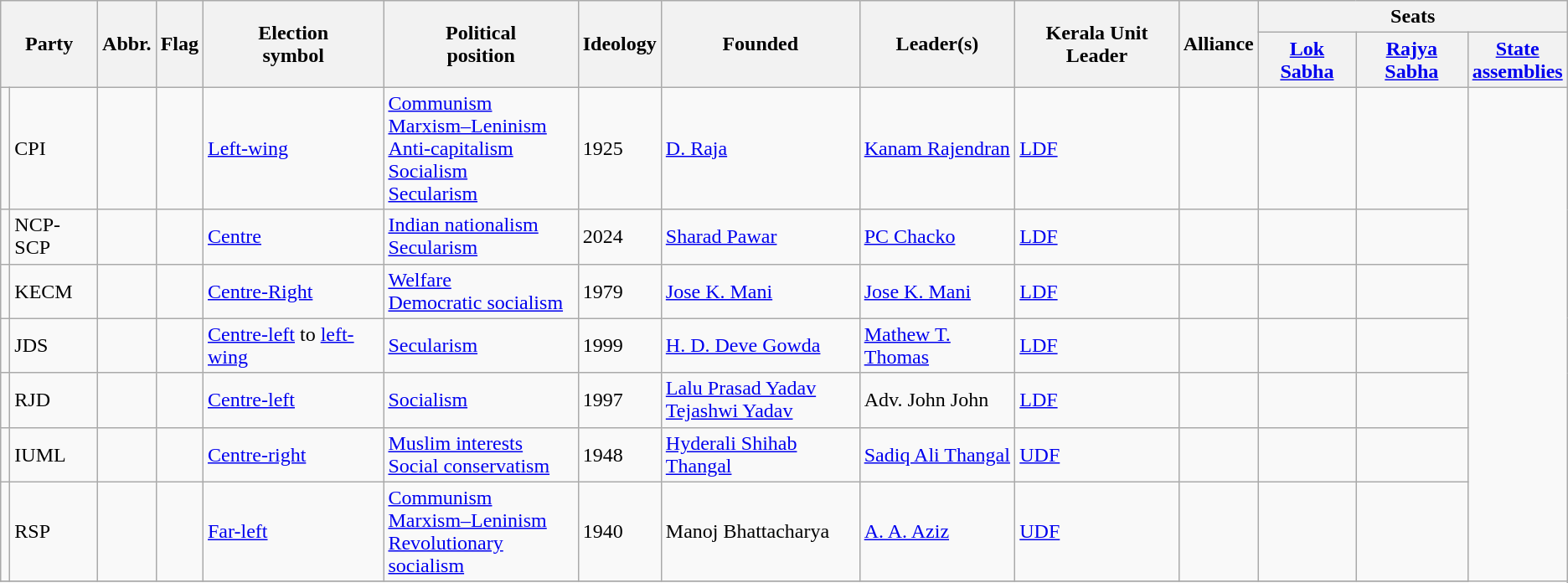<table class="wikitable sortable">
<tr>
<th colspan=2 rowspan=2>Party</th>
<th rowspan="2">Abbr.</th>
<th rowspan="2" class="unsortable">Flag</th>
<th rowspan=2 class=unsortable>Election<br>symbol</th>
<th rowspan=2>Political<br>position</th>
<th rowspan=2>Ideology</th>
<th rowspan=2>Founded</th>
<th rowspan=2>Leader(s)</th>
<th rowspan=2>Kerala Unit Leader</th>
<th rowspan=2>Alliance</th>
<th colspan=3>Seats</th>
</tr>
<tr>
<th><a href='#'>Lok Sabha</a></th>
<th><a href='#'>Rajya Sabha</a></th>
<th><a href='#'>State<br>assemblies</a></th>
</tr>
<tr>
<td></td>
<td>CPI</td>
<td></td>
<td></td>
<td><a href='#'>Left-wing</a></td>
<td><a href='#'>Communism</a><br><a href='#'>Marxism–Leninism</a><br><a href='#'>Anti-capitalism</a><br><a href='#'>Socialism</a><br><a href='#'>Secularism</a></td>
<td>1925</td>
<td><a href='#'>D. Raja</a></td>
<td><a href='#'>Kanam Rajendran</a></td>
<td><a href='#'>LDF</a></td>
<td></td>
<td></td>
<td></td>
</tr>
<tr>
<td></td>
<td>NCP-SCP</td>
<td></td>
<td></td>
<td><a href='#'>Centre</a></td>
<td><a href='#'>Indian nationalism</a><br><a href='#'>Secularism</a></td>
<td>2024</td>
<td><a href='#'>Sharad Pawar</a></td>
<td><a href='#'>PC Chacko</a></td>
<td><a href='#'>LDF</a></td>
<td></td>
<td></td>
<td></td>
</tr>
<tr>
<td></td>
<td>KECM</td>
<td></td>
<td></td>
<td><a href='#'>Centre-Right</a></td>
<td><a href='#'>Welfare</a><br><a href='#'>Democratic socialism</a></td>
<td>1979</td>
<td><a href='#'>Jose K. Mani</a></td>
<td><a href='#'>Jose K. Mani</a></td>
<td><a href='#'>LDF</a></td>
<td></td>
<td></td>
<td></td>
</tr>
<tr>
<td></td>
<td>JDS</td>
<td></td>
<td></td>
<td><a href='#'>Centre-left</a> to <a href='#'>left-wing</a></td>
<td><a href='#'>Secularism</a></td>
<td>1999</td>
<td><a href='#'>H. D. Deve Gowda</a></td>
<td><a href='#'>Mathew T. Thomas</a></td>
<td><a href='#'>LDF</a></td>
<td></td>
<td></td>
<td></td>
</tr>
<tr>
<td></td>
<td>RJD</td>
<td></td>
<td></td>
<td><a href='#'>Centre-left</a></td>
<td><a href='#'>Socialism</a></td>
<td>1997</td>
<td><a href='#'>Lalu Prasad Yadav</a><br><a href='#'>Tejashwi Yadav</a></td>
<td>Adv. John John</td>
<td><a href='#'>LDF</a></td>
<td></td>
<td></td>
<td></td>
</tr>
<tr>
<td></td>
<td>IUML</td>
<td></td>
<td></td>
<td><a href='#'>Centre-right</a></td>
<td><a href='#'>Muslim interests</a><br><a href='#'>Social conservatism</a></td>
<td>1948</td>
<td><a href='#'>Hyderali Shihab Thangal</a></td>
<td><a href='#'>Sadiq Ali Thangal</a></td>
<td><a href='#'>UDF</a></td>
<td></td>
<td></td>
<td></td>
</tr>
<tr>
<td></td>
<td>RSP</td>
<td></td>
<td></td>
<td><a href='#'>Far-left</a></td>
<td><a href='#'>Communism</a><br><a href='#'>Marxism–Leninism</a><br><a href='#'>Revolutionary socialism</a></td>
<td>1940</td>
<td>Manoj Bhattacharya</td>
<td><a href='#'>A. A. Aziz</a></td>
<td><a href='#'>UDF</a></td>
<td></td>
<td></td>
<td></td>
</tr>
<tr>
</tr>
</table>
